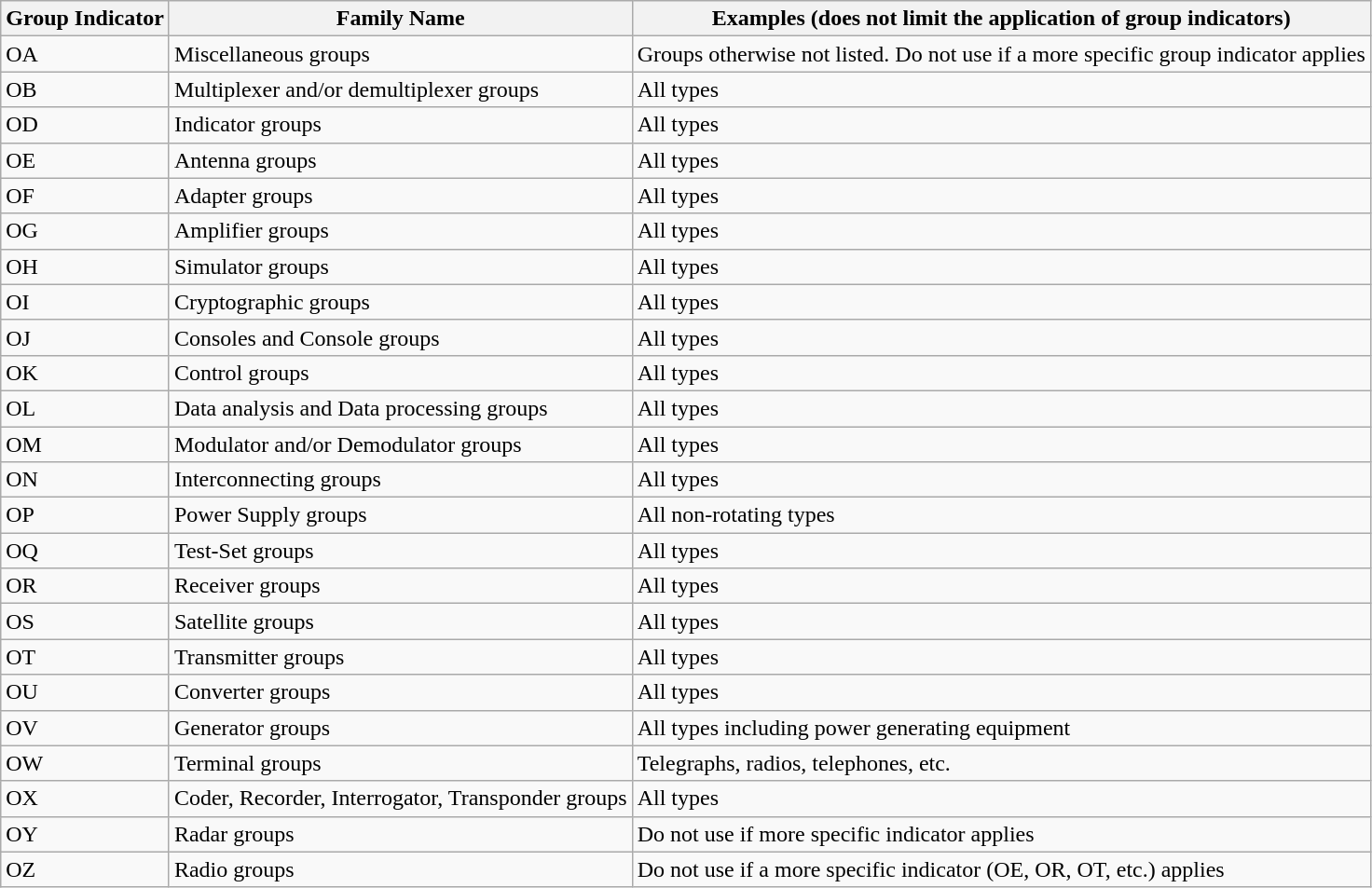<table class="wikitable">
<tr>
<th>Group Indicator</th>
<th>Family Name</th>
<th>Examples (does not limit the application of group indicators)</th>
</tr>
<tr>
<td>OA</td>
<td>Miscellaneous groups</td>
<td>Groups otherwise not listed.  Do not use if a more specific group indicator applies</td>
</tr>
<tr>
<td>OB</td>
<td>Multiplexer and/or demultiplexer groups</td>
<td>All types</td>
</tr>
<tr>
<td>OD</td>
<td>Indicator groups</td>
<td>All types</td>
</tr>
<tr>
<td>OE</td>
<td>Antenna groups</td>
<td>All types</td>
</tr>
<tr>
<td>OF</td>
<td>Adapter groups</td>
<td>All types</td>
</tr>
<tr>
<td>OG</td>
<td>Amplifier groups</td>
<td>All types</td>
</tr>
<tr>
<td>OH</td>
<td>Simulator groups</td>
<td>All types</td>
</tr>
<tr>
<td>OI</td>
<td>Cryptographic groups</td>
<td>All types</td>
</tr>
<tr>
<td>OJ</td>
<td>Consoles and Console groups</td>
<td>All types</td>
</tr>
<tr>
<td>OK</td>
<td>Control groups</td>
<td>All types</td>
</tr>
<tr>
<td>OL</td>
<td>Data analysis and Data processing groups</td>
<td>All types</td>
</tr>
<tr>
<td>OM</td>
<td>Modulator and/or Demodulator groups</td>
<td>All types</td>
</tr>
<tr>
<td>ON</td>
<td>Interconnecting groups</td>
<td>All types</td>
</tr>
<tr>
<td>OP</td>
<td>Power Supply groups</td>
<td>All non-rotating types</td>
</tr>
<tr>
<td>OQ</td>
<td>Test-Set groups</td>
<td>All types</td>
</tr>
<tr>
<td>OR</td>
<td>Receiver groups</td>
<td>All types</td>
</tr>
<tr>
<td>OS</td>
<td>Satellite groups</td>
<td>All types</td>
</tr>
<tr>
<td>OT</td>
<td>Transmitter groups</td>
<td>All types</td>
</tr>
<tr>
<td>OU</td>
<td>Converter groups</td>
<td>All types</td>
</tr>
<tr>
<td>OV</td>
<td>Generator groups</td>
<td>All types including power generating equipment</td>
</tr>
<tr>
<td>OW</td>
<td>Terminal groups</td>
<td>Telegraphs, radios, telephones, etc.</td>
</tr>
<tr>
<td>OX</td>
<td>Coder, Recorder, Interrogator, Transponder groups</td>
<td>All types</td>
</tr>
<tr>
<td>OY</td>
<td>Radar groups</td>
<td>Do not use if more specific indicator applies</td>
</tr>
<tr>
<td>OZ</td>
<td>Radio groups</td>
<td>Do not use if a more specific indicator (OE, OR, OT, etc.) applies</td>
</tr>
</table>
